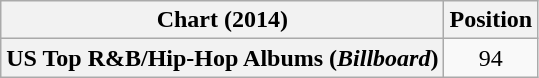<table class="wikitable plainrowheaders" style="text-align:center">
<tr>
<th scope="col">Chart (2014)</th>
<th scope="col">Position</th>
</tr>
<tr>
<th scope="row">US Top R&B/Hip-Hop Albums (<em>Billboard</em>)</th>
<td>94</td>
</tr>
</table>
